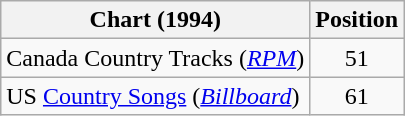<table class="wikitable sortable">
<tr>
<th scope="col">Chart (1994)</th>
<th scope="col">Position</th>
</tr>
<tr>
<td>Canada Country Tracks (<em><a href='#'>RPM</a></em>)</td>
<td align="center">51</td>
</tr>
<tr>
<td>US <a href='#'>Country Songs</a> (<em><a href='#'>Billboard</a></em>)</td>
<td align="center">61</td>
</tr>
</table>
